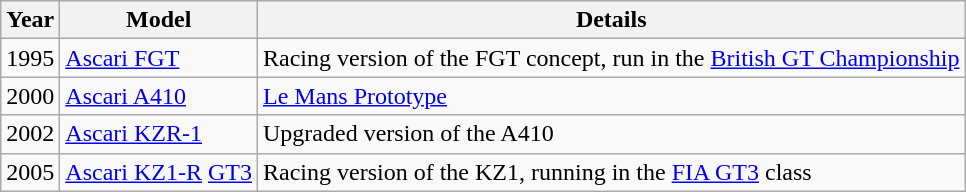<table class="sortable wikitable">
<tr>
<th>Year</th>
<th>Model</th>
<th>Details</th>
</tr>
<tr>
<td>1995</td>
<td><a href='#'>Ascari FGT</a></td>
<td>Racing version of the FGT concept, run in the <a href='#'>British GT Championship</a></td>
</tr>
<tr>
<td>2000</td>
<td><a href='#'>Ascari A410</a></td>
<td><a href='#'>Le Mans Prototype</a></td>
</tr>
<tr>
<td>2002</td>
<td><a href='#'>Ascari KZR-1</a></td>
<td>Upgraded version of the A410</td>
</tr>
<tr>
<td>2005</td>
<td><a href='#'>Ascari KZ1-R</a> <a href='#'>GT3</a></td>
<td>Racing version of the KZ1, running in the <a href='#'>FIA GT3</a> class</td>
</tr>
</table>
